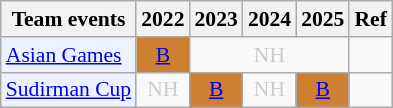<table style='font-size: 90%; text-align:center;' class='wikitable'>
<tr>
<th>Team events</th>
<th>2022</th>
<th>2023</th>
<th>2024</th>
<th>2025</th>
<th>Ref</th>
</tr>
<tr>
<td bgcolor="#ECF2FF"; align="left"><a href='#'>Asian Games</a></td>
<td bgcolor=CD7F32><a href='#'>B</a></td>
<td colspan="3" style=color:#ccc>NH</td>
</tr>
<tr>
<td bgcolor="#ECF2FF"; align="left"><a href='#'>Sudirman Cup</a></td>
<td style=color:#ccc>NH</td>
<td bgcolor=CD7F32><a href='#'>B</a></td>
<td style=color:#ccc>NH</td>
<td bgcolor=CD7F32><a href='#'>B</a></td>
<td></td>
</tr>
</table>
